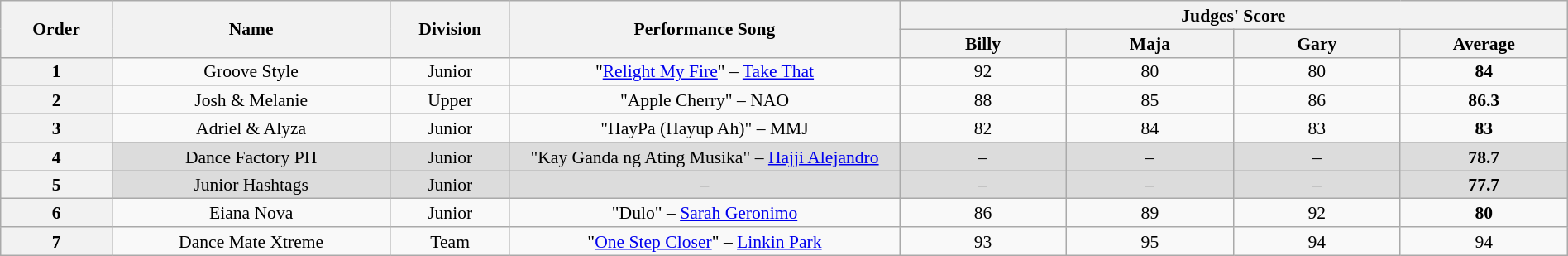<table class="wikitable" style="text-align:center; width:100%; font-size:90%; line-height:16px">
<tr>
<th rowspan="2" scope="col" style="width:04%;">Order</th>
<th rowspan="2" scope="col" style="width:10%;">Name</th>
<th rowspan="2" scope="col" style="width:04%;">Division</th>
<th rowspan="2" scope="col" style="width:14%;">Performance Song</th>
<th colspan="4" scope="col" style="width:24%;">Judges' Score</th>
</tr>
<tr>
<th style="width:06%;">Billy</th>
<th style="width:06%;">Maja</th>
<th style="width:06%;">Gary</th>
<th style="width:06%;">Average</th>
</tr>
<tr>
<th>1</th>
<td>Groove Style</td>
<td>Junior</td>
<td>"<a href='#'>Relight My Fire</a>" – <a href='#'>Take That</a></td>
<td>92</td>
<td>80</td>
<td>80</td>
<td><strong>84</strong></td>
</tr>
<tr>
<th>2</th>
<td>Josh & Melanie</td>
<td>Upper</td>
<td>"Apple Cherry" – NAO</td>
<td>88</td>
<td>85</td>
<td>86</td>
<td><strong>86.3</strong></td>
</tr>
<tr>
<th>3</th>
<td>Adriel & Alyza</td>
<td>Junior</td>
<td>"HayPa (Hayup Ah)" – MMJ</td>
<td>82</td>
<td>84</td>
<td>83</td>
<td><strong>83</strong></td>
</tr>
<tr style="background:#DCDCDC;">
<th>4</th>
<td>Dance Factory PH</td>
<td>Junior</td>
<td>"Kay Ganda ng Ating Musika" – <a href='#'>Hajji Alejandro</a></td>
<td>–</td>
<td>–</td>
<td>–</td>
<td><strong>78.7</strong></td>
</tr>
<tr style="background:#DCDCDC;">
<th>5</th>
<td>Junior Hashtags</td>
<td>Junior</td>
<td>–</td>
<td>–</td>
<td>–</td>
<td>–</td>
<td><strong>77.7</strong></td>
</tr>
<tr>
<th>6</th>
<td>Eiana Nova</td>
<td>Junior</td>
<td>"Dulo" – <a href='#'>Sarah Geronimo</a></td>
<td>86</td>
<td>89</td>
<td>92</td>
<td><strong>80</strong></td>
</tr>
<tr>
<th>7</th>
<td>Dance Mate Xtreme</td>
<td>Team</td>
<td>"<a href='#'>One Step Closer</a>" – <a href='#'>Linkin Park</a></td>
<td>93</td>
<td>95</td>
<td>94</td>
<td>94</td>
</tr>
</table>
